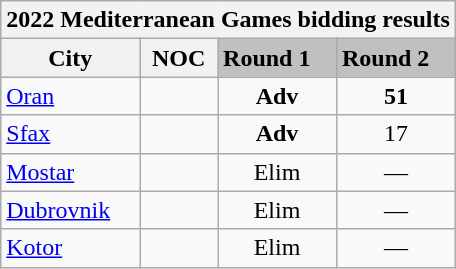<table class="wikitable">
<tr>
<th colspan="4">2022 Mediterranean Games bidding results</th>
</tr>
<tr>
<th>City</th>
<th>NOC</th>
<td style="background:silver;"><strong>Round 1</strong></td>
<td style="background:silver;"><strong>Round 2</strong></td>
</tr>
<tr>
<td><a href='#'>Oran</a></td>
<td></td>
<td style="text-align:center;"><strong>Adv</strong></td>
<td style="text-align:center;"><strong>51</strong></td>
</tr>
<tr>
<td><a href='#'>Sfax</a></td>
<td></td>
<td style="text-align:center;"><strong>Adv</strong></td>
<td style="text-align:center;">17</td>
</tr>
<tr>
<td><a href='#'>Mostar</a></td>
<td></td>
<td style="text-align:center;">Elim</td>
<td style="text-align:center;">—</td>
</tr>
<tr>
<td><a href='#'>Dubrovnik</a></td>
<td></td>
<td style="text-align:center;">Elim</td>
<td style="text-align:center;">—</td>
</tr>
<tr>
<td><a href='#'>Kotor</a></td>
<td></td>
<td style="text-align:center;">Elim</td>
<td style="text-align:center;">—</td>
</tr>
</table>
